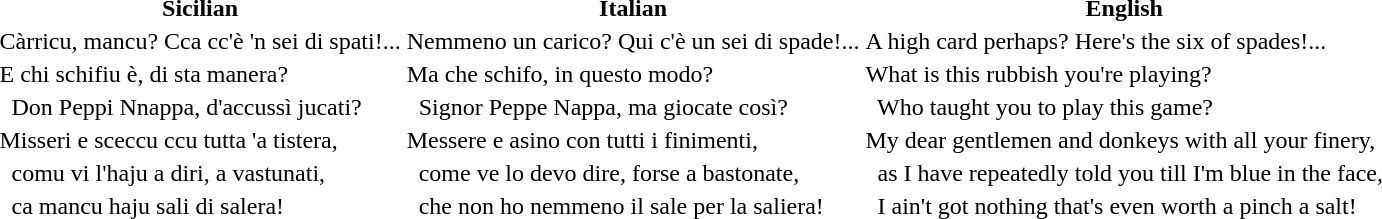<table>
<tr>
<th>Sicilian</th>
<th>Italian</th>
<th>English</th>
</tr>
<tr>
<td> Càrricu, mancu? Cca cc'è 'n sei di spati!...</td>
<td> Nemmeno un carico? Qui c'è un sei di spade!...</td>
<td> A high card perhaps?  Here's the six of spades!...</td>
</tr>
<tr>
<td> E chi schifiu è, di sta manera?</td>
<td> Ma che schifo, in questo modo?</td>
<td> What is this rubbish you're playing?</td>
</tr>
<tr>
<td>  Don Peppi Nnappa, d'accussì jucati?</td>
<td>  Signor Peppe Nappa, ma giocate così?</td>
<td>  Who taught you to play this game?</td>
</tr>
<tr>
<td> Misseri e sceccu ccu tutta 'a tistera,</td>
<td> Messere e asino con tutti i finimenti,</td>
<td> My dear gentlemen and donkeys with all your finery,</td>
</tr>
<tr>
<td>  comu vi l'haju a diri, a vastunati,</td>
<td>  come ve lo devo dire, forse a bastonate,</td>
<td>  as I have repeatedly told you till I'm blue in the face,</td>
</tr>
<tr>
<td>  ca mancu haju sali di salera!</td>
<td>  che non ho nemmeno il sale per la saliera!</td>
<td>  I ain't got nothing that's even worth a pinch a salt!</td>
</tr>
</table>
